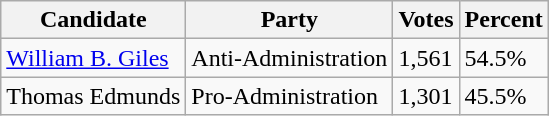<table class=wikitable>
<tr>
<th>Candidate</th>
<th>Party</th>
<th>Votes</th>
<th>Percent</th>
</tr>
<tr>
<td><a href='#'>William B. Giles</a></td>
<td>Anti-Administration</td>
<td>1,561</td>
<td>54.5%</td>
</tr>
<tr>
<td>Thomas Edmunds</td>
<td>Pro-Administration</td>
<td>1,301</td>
<td>45.5%</td>
</tr>
</table>
